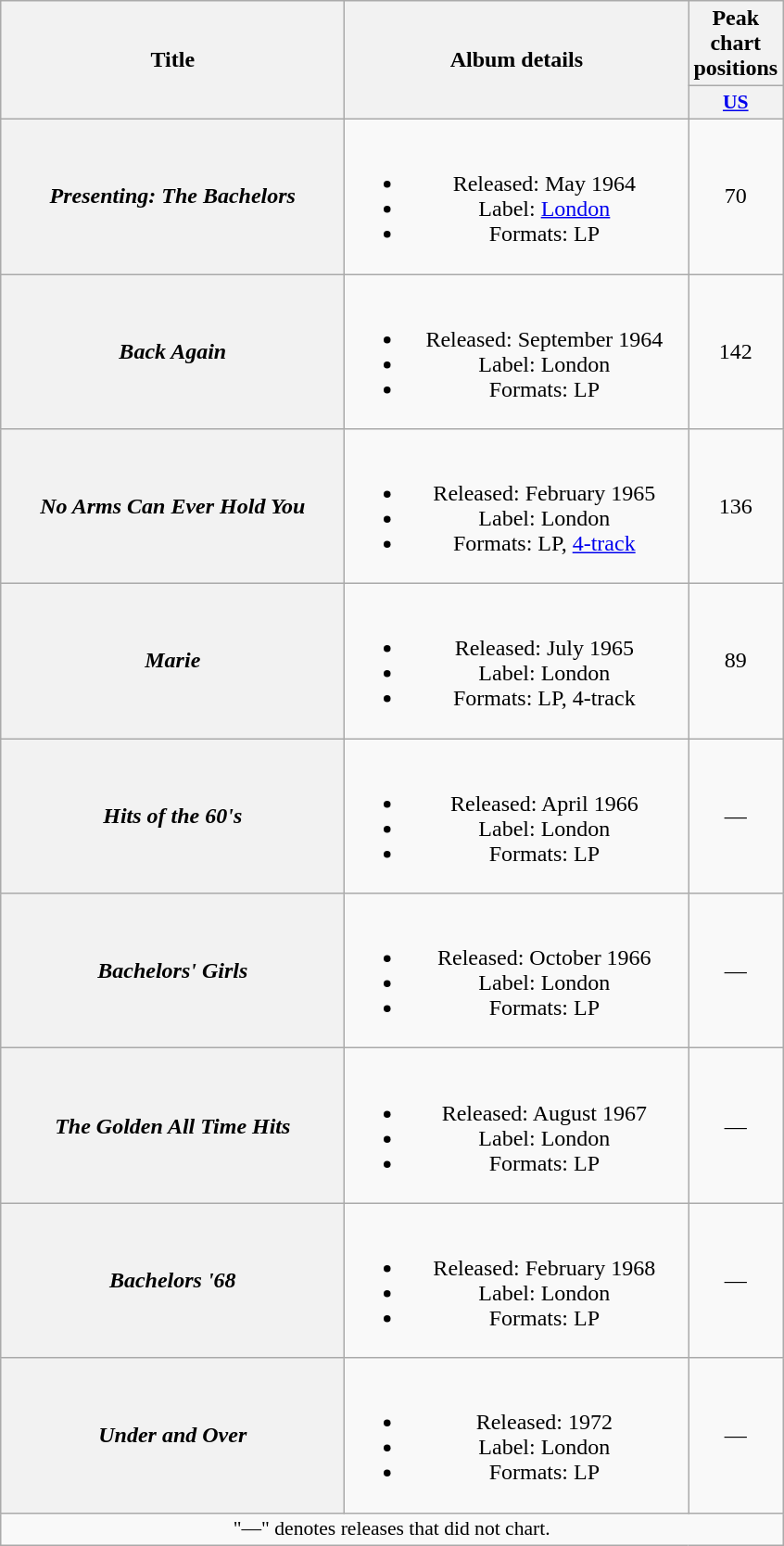<table class="wikitable plainrowheaders" style="text-align:center;">
<tr>
<th rowspan="2" scope="col" style="width:15em;">Title</th>
<th rowspan="2" scope="col" style="width:15em;">Album details</th>
<th>Peak chart positions</th>
</tr>
<tr>
<th scope="col" style="width:2em;font-size:90%;"><a href='#'>US</a><br></th>
</tr>
<tr>
<th scope="row"><em>Presenting: The Bachelors</em></th>
<td><br><ul><li>Released: May 1964</li><li>Label: <a href='#'>London</a></li><li>Formats: LP</li></ul></td>
<td>70</td>
</tr>
<tr>
<th scope="row"><em>Back Again</em></th>
<td><br><ul><li>Released: September 1964</li><li>Label: London</li><li>Formats: LP</li></ul></td>
<td>142</td>
</tr>
<tr>
<th scope="row"><em>No Arms Can Ever Hold You</em></th>
<td><br><ul><li>Released: February 1965</li><li>Label: London</li><li>Formats: LP, <a href='#'>4-track</a></li></ul></td>
<td>136</td>
</tr>
<tr>
<th scope="row"><em>Marie</em></th>
<td><br><ul><li>Released: July 1965</li><li>Label: London</li><li>Formats: LP, 4-track</li></ul></td>
<td>89</td>
</tr>
<tr>
<th scope="row"><em>Hits of the 60's</em></th>
<td><br><ul><li>Released: April 1966</li><li>Label: London</li><li>Formats: LP</li></ul></td>
<td>—</td>
</tr>
<tr>
<th scope="row"><em>Bachelors' Girls</em></th>
<td><br><ul><li>Released: October 1966</li><li>Label: London</li><li>Formats: LP</li></ul></td>
<td>—</td>
</tr>
<tr>
<th scope="row"><em>The Golden All Time Hits</em></th>
<td><br><ul><li>Released: August 1967</li><li>Label: London</li><li>Formats: LP</li></ul></td>
<td>—</td>
</tr>
<tr>
<th scope="row"><em>Bachelors '68</em></th>
<td><br><ul><li>Released: February 1968</li><li>Label: London</li><li>Formats: LP</li></ul></td>
<td>—</td>
</tr>
<tr>
<th scope="row"><em>Under and Over</em></th>
<td><br><ul><li>Released: 1972</li><li>Label: London</li><li>Formats: LP</li></ul></td>
<td>—</td>
</tr>
<tr>
<td colspan="3" style="font-size:90%">"—" denotes releases that did not chart.</td>
</tr>
</table>
